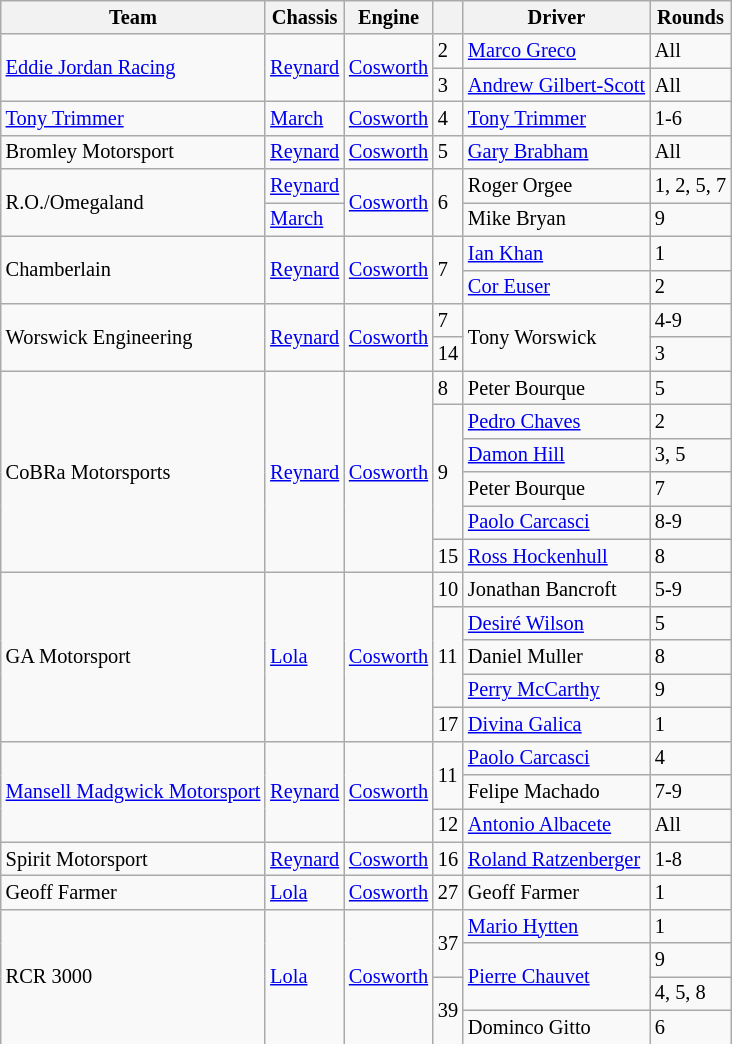<table class="wikitable" style="font-size:85%">
<tr>
<th>Team</th>
<th>Chassis</th>
<th>Engine</th>
<th></th>
<th>Driver</th>
<th>Rounds</th>
</tr>
<tr>
<td rowspan=2> <a href='#'>Eddie Jordan Racing</a></td>
<td rowspan=2><a href='#'>Reynard</a></td>
<td rowspan=2><a href='#'>Cosworth</a></td>
<td>2</td>
<td> <a href='#'>Marco Greco</a></td>
<td>All</td>
</tr>
<tr>
<td>3</td>
<td> <a href='#'>Andrew Gilbert-Scott</a></td>
<td>All</td>
</tr>
<tr>
<td> <a href='#'>Tony Trimmer</a></td>
<td><a href='#'>March</a></td>
<td><a href='#'>Cosworth</a></td>
<td>4</td>
<td> <a href='#'>Tony Trimmer</a></td>
<td>1-6</td>
</tr>
<tr>
<td> Bromley Motorsport</td>
<td><a href='#'>Reynard</a></td>
<td><a href='#'>Cosworth</a></td>
<td>5</td>
<td> <a href='#'>Gary Brabham</a></td>
<td>All</td>
</tr>
<tr>
<td rowspan=2> R.O./Omegaland</td>
<td><a href='#'>Reynard</a></td>
<td rowspan=2><a href='#'>Cosworth</a></td>
<td rowspan=2>6</td>
<td> Roger Orgee</td>
<td>1, 2, 5, 7</td>
</tr>
<tr>
<td><a href='#'>March</a></td>
<td> Mike Bryan</td>
<td>9</td>
</tr>
<tr>
<td rowspan=2> Chamberlain</td>
<td rowspan=2><a href='#'>Reynard</a></td>
<td rowspan=2><a href='#'>Cosworth</a></td>
<td rowspan=2>7</td>
<td> <a href='#'>Ian Khan</a></td>
<td>1</td>
</tr>
<tr>
<td> <a href='#'>Cor Euser</a></td>
<td>2</td>
</tr>
<tr>
<td rowspan=2> Worswick Engineering</td>
<td rowspan=2><a href='#'>Reynard</a></td>
<td rowspan=2><a href='#'>Cosworth</a></td>
<td>7</td>
<td rowspan=2> Tony Worswick</td>
<td>4-9</td>
</tr>
<tr>
<td>14</td>
<td>3</td>
</tr>
<tr>
<td rowspan=6> CoBRa Motorsports</td>
<td rowspan=6><a href='#'>Reynard</a></td>
<td rowspan=6><a href='#'>Cosworth</a></td>
<td>8</td>
<td> Peter Bourque</td>
<td>5</td>
</tr>
<tr>
<td rowspan=4>9</td>
<td> <a href='#'>Pedro Chaves</a></td>
<td>2</td>
</tr>
<tr>
<td> <a href='#'>Damon Hill</a></td>
<td>3, 5</td>
</tr>
<tr>
<td> Peter Bourque</td>
<td>7</td>
</tr>
<tr>
<td> <a href='#'>Paolo Carcasci</a></td>
<td>8-9</td>
</tr>
<tr>
<td>15</td>
<td> <a href='#'>Ross Hockenhull</a></td>
<td>8</td>
</tr>
<tr>
<td rowspan=5> GA Motorsport</td>
<td rowspan=5><a href='#'>Lola</a></td>
<td rowspan=5><a href='#'>Cosworth</a></td>
<td>10</td>
<td> Jonathan Bancroft</td>
<td>5-9</td>
</tr>
<tr>
<td rowspan=3>11</td>
<td> <a href='#'>Desiré Wilson</a></td>
<td>5</td>
</tr>
<tr>
<td> Daniel Muller</td>
<td>8</td>
</tr>
<tr>
<td> <a href='#'>Perry McCarthy</a></td>
<td>9</td>
</tr>
<tr>
<td>17</td>
<td> <a href='#'>Divina Galica</a></td>
<td>1</td>
</tr>
<tr>
<td rowspan=3> <a href='#'>Mansell Madgwick Motorsport</a></td>
<td rowspan=3><a href='#'>Reynard</a></td>
<td rowspan=3><a href='#'>Cosworth</a></td>
<td rowspan=2>11</td>
<td> <a href='#'>Paolo Carcasci</a></td>
<td>4</td>
</tr>
<tr>
<td> Felipe Machado</td>
<td>7-9</td>
</tr>
<tr>
<td>12</td>
<td> <a href='#'>Antonio Albacete</a></td>
<td>All</td>
</tr>
<tr>
<td> Spirit Motorsport</td>
<td><a href='#'>Reynard</a></td>
<td><a href='#'>Cosworth</a></td>
<td>16</td>
<td> <a href='#'>Roland Ratzenberger</a></td>
<td>1-8</td>
</tr>
<tr>
<td> Geoff Farmer</td>
<td><a href='#'>Lola</a></td>
<td><a href='#'>Cosworth</a></td>
<td>27</td>
<td> Geoff Farmer</td>
<td>1</td>
</tr>
<tr>
<td rowspan=4> RCR 3000</td>
<td rowspan=4><a href='#'>Lola</a></td>
<td rowspan=4><a href='#'>Cosworth</a></td>
<td rowspan=2>37</td>
<td> <a href='#'>Mario Hytten</a></td>
<td>1</td>
</tr>
<tr>
<td rowspan=2> <a href='#'>Pierre Chauvet</a></td>
<td>9</td>
</tr>
<tr>
<td rowspan=2>39</td>
<td>4, 5, 8</td>
</tr>
<tr>
<td> Dominco Gitto</td>
<td>6</td>
</tr>
</table>
